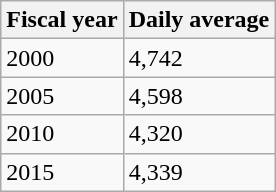<table class="wikitable">
<tr>
<th>Fiscal year</th>
<th>Daily average</th>
</tr>
<tr>
<td>2000</td>
<td>4,742</td>
</tr>
<tr>
<td>2005</td>
<td>4,598</td>
</tr>
<tr>
<td>2010</td>
<td>4,320</td>
</tr>
<tr>
<td>2015</td>
<td>4,339</td>
</tr>
</table>
